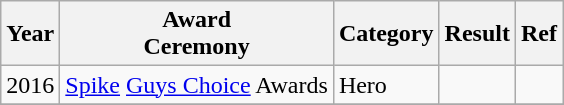<table class="wikitable">
<tr>
<th>Year</th>
<th>Award <br> Ceremony</th>
<th>Category</th>
<th>Result</th>
<th>Ref</th>
</tr>
<tr>
<td>2016</td>
<td><a href='#'>Spike</a> <a href='#'>Guys Choice</a> Awards</td>
<td>Hero</td>
<td></td>
<td></td>
</tr>
<tr>
</tr>
</table>
